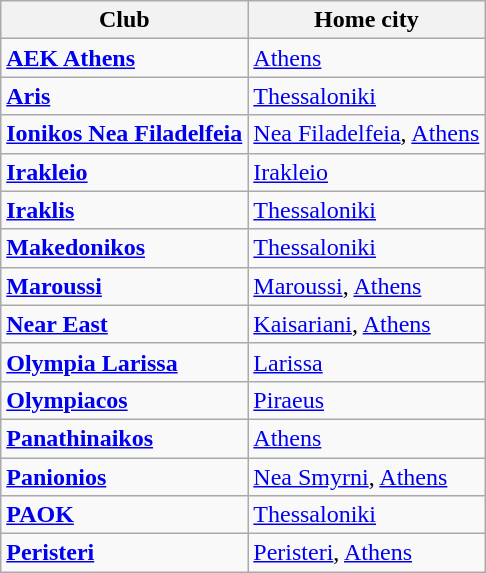<table class="wikitable">
<tr>
<th>Club</th>
<th>Home city</th>
</tr>
<tr>
<td align="left"><strong><a href='#'>AEK Athens</a></strong></td>
<td><a href='#'>Athens</a></td>
</tr>
<tr>
<td align="left"><strong><a href='#'>Aris</a></strong></td>
<td><a href='#'>Thessaloniki</a></td>
</tr>
<tr>
<td align="left"><strong><a href='#'>Ionikos Nea Filadelfeia</a></strong></td>
<td><a href='#'>Nea Filadelfeia</a>, <a href='#'>Athens</a></td>
</tr>
<tr>
<td align="left"><strong><a href='#'>Irakleio</a></strong></td>
<td><a href='#'>Irakleio</a></td>
</tr>
<tr>
<td align="left"><strong><a href='#'>Iraklis</a></strong></td>
<td><a href='#'>Thessaloniki</a></td>
</tr>
<tr>
<td align="left"><strong><a href='#'>Makedonikos</a></strong></td>
<td><a href='#'>Thessaloniki</a></td>
</tr>
<tr>
<td align="left"><strong><a href='#'>Maroussi</a></strong></td>
<td><a href='#'>Maroussi</a>, <a href='#'>Athens</a></td>
</tr>
<tr>
<td align="left"><strong><a href='#'>Near East</a></strong></td>
<td><a href='#'>Kaisariani</a>, <a href='#'>Athens</a></td>
</tr>
<tr>
<td align="left"><strong><a href='#'>Olympia Larissa</a></strong></td>
<td><a href='#'>Larissa</a></td>
</tr>
<tr>
<td align="left"><strong><a href='#'>Olympiacos</a></strong></td>
<td><a href='#'>Piraeus</a></td>
</tr>
<tr>
<td align="left"><strong><a href='#'>Panathinaikos</a></strong></td>
<td><a href='#'>Athens</a></td>
</tr>
<tr>
<td align="left"><strong><a href='#'>Panionios</a></strong></td>
<td><a href='#'>Nea Smyrni</a>, <a href='#'>Athens</a></td>
</tr>
<tr>
<td align="left"><strong><a href='#'>PAOK</a></strong></td>
<td><a href='#'>Thessaloniki</a></td>
</tr>
<tr>
<td align="left"><strong><a href='#'>Peristeri</a></strong></td>
<td><a href='#'>Peristeri</a>, <a href='#'>Athens</a></td>
</tr>
</table>
